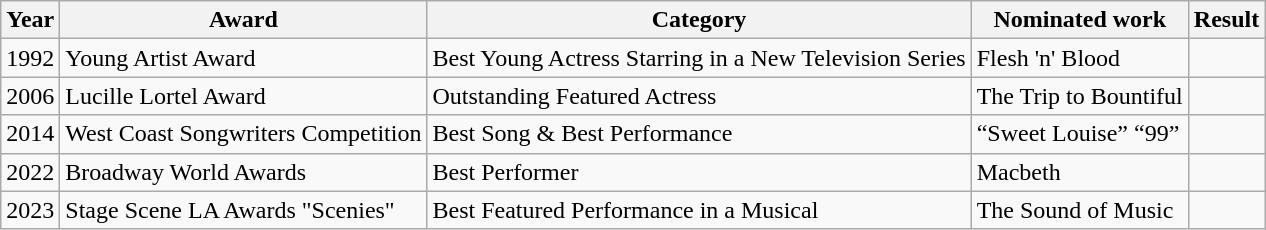<table class="wikitable">
<tr>
<th>Year</th>
<th>Award</th>
<th>Category</th>
<th>Nominated work</th>
<th>Result</th>
</tr>
<tr>
<td>1992</td>
<td>Young Artist Award</td>
<td>Best Young Actress Starring in a New Television Series</td>
<td>Flesh 'n' Blood</td>
<td></td>
</tr>
<tr>
<td>2006</td>
<td>Lucille Lortel Award</td>
<td>Outstanding Featured Actress</td>
<td>The Trip to Bountiful</td>
<td></td>
</tr>
<tr>
<td>2014</td>
<td>West Coast Songwriters Competition</td>
<td>Best Song & Best Performance</td>
<td>“Sweet Louise” “99”</td>
<td></td>
</tr>
<tr>
<td>2022</td>
<td>Broadway World Awards</td>
<td>Best Performer</td>
<td>Macbeth</td>
<td></td>
</tr>
<tr>
<td>2023</td>
<td>Stage Scene LA Awards "Scenies"</td>
<td>Best Featured Performance in a Musical</td>
<td>The Sound of Music</td>
<td></td>
</tr>
</table>
